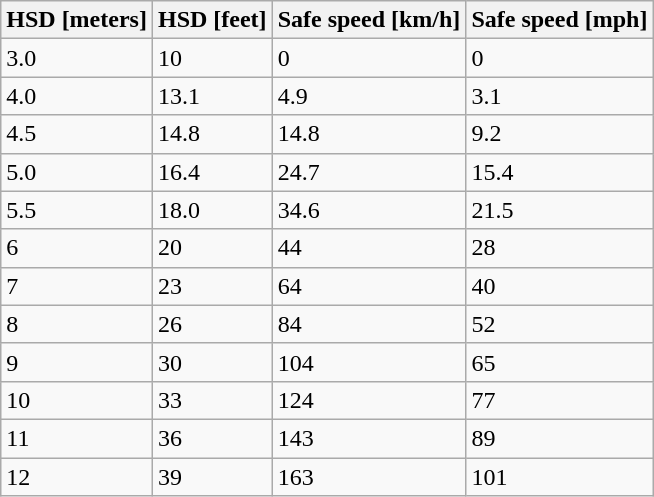<table class="wikitable">
<tr>
<th>HSD [meters]</th>
<th>HSD [feet]</th>
<th>Safe speed [km/h]</th>
<th>Safe speed [mph]</th>
</tr>
<tr>
<td>3.0</td>
<td>10</td>
<td>0</td>
<td>0</td>
</tr>
<tr>
<td>4.0</td>
<td>13.1</td>
<td>4.9</td>
<td>3.1</td>
</tr>
<tr>
<td>4.5</td>
<td>14.8</td>
<td>14.8</td>
<td>9.2</td>
</tr>
<tr>
<td>5.0</td>
<td>16.4</td>
<td>24.7</td>
<td>15.4</td>
</tr>
<tr>
<td>5.5</td>
<td>18.0</td>
<td>34.6</td>
<td>21.5</td>
</tr>
<tr>
<td>6</td>
<td>20</td>
<td>44</td>
<td>28</td>
</tr>
<tr>
<td>7</td>
<td>23</td>
<td>64</td>
<td>40</td>
</tr>
<tr>
<td>8</td>
<td>26</td>
<td>84</td>
<td>52</td>
</tr>
<tr>
<td>9</td>
<td>30</td>
<td>104</td>
<td>65</td>
</tr>
<tr>
<td>10</td>
<td>33</td>
<td>124</td>
<td>77</td>
</tr>
<tr>
<td>11</td>
<td>36</td>
<td>143</td>
<td>89</td>
</tr>
<tr>
<td>12</td>
<td>39</td>
<td>163</td>
<td>101</td>
</tr>
</table>
